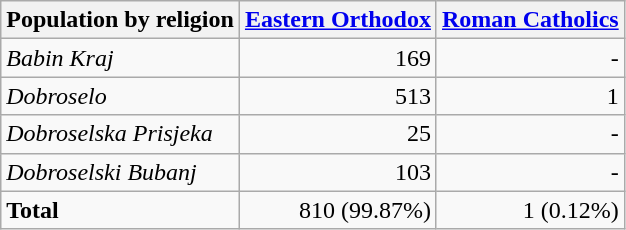<table class="wikitable sortable">
<tr>
<th>Population by religion</th>
<th><a href='#'>Eastern Orthodox</a></th>
<th><a href='#'>Roman Catholics</a></th>
</tr>
<tr>
<td><em>Babin Kraj</em></td>
<td align="right">169</td>
<td align="right">-</td>
</tr>
<tr>
<td><em>Dobroselo</em></td>
<td align="right">513</td>
<td align="right">1</td>
</tr>
<tr>
<td><em>Dobroselska Prisjeka</em></td>
<td align="right">25</td>
<td align="right">-</td>
</tr>
<tr>
<td><em>Dobroselski Bubanj</em></td>
<td align="right">103</td>
<td align="right">-</td>
</tr>
<tr>
<td><strong>Total</strong></td>
<td align="right">810 (99.87%)</td>
<td align="right">1 (0.12%)</td>
</tr>
</table>
